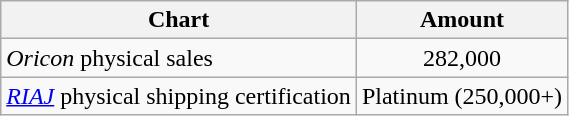<table class="wikitable">
<tr>
<th>Chart</th>
<th>Amount</th>
</tr>
<tr>
<td><em>Oricon</em> physical sales</td>
<td align="center">282,000</td>
</tr>
<tr>
<td><em><a href='#'>RIAJ</a></em> physical shipping certification</td>
<td align="center">Platinum (250,000+)</td>
</tr>
</table>
